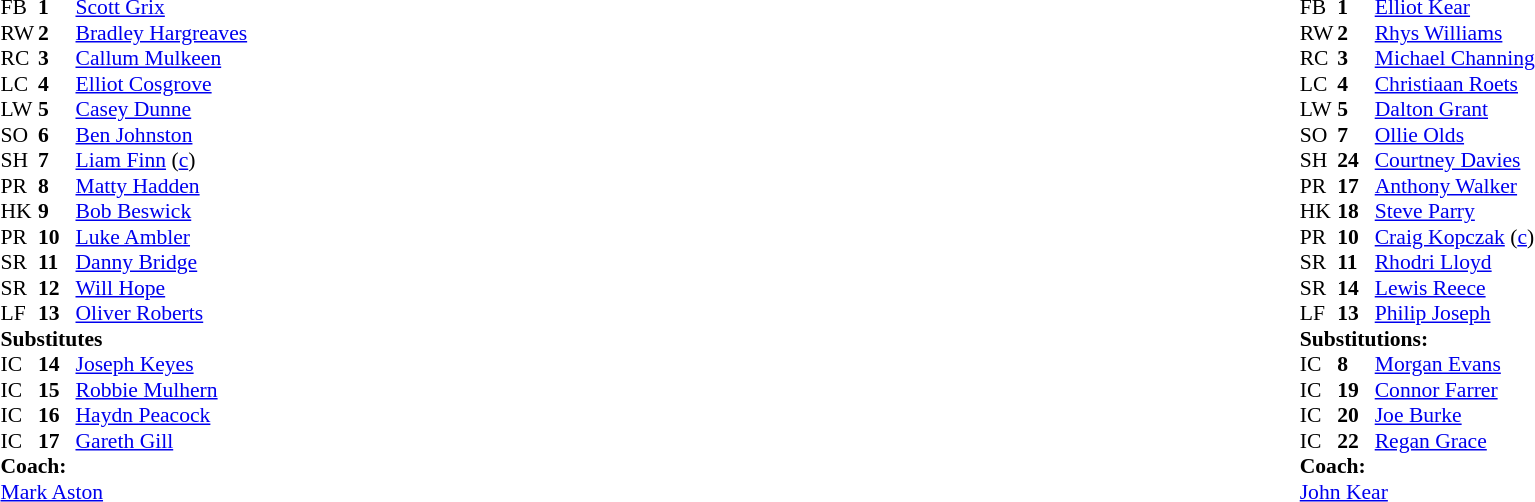<table width="100%">
<tr>
<td valign="top" width="50%"><br><table style="font-size: 90%" cellspacing="0" cellpadding="0">
<tr>
<th width="25"></th>
<th width="25"></th>
</tr>
<tr>
<td>FB</td>
<td><strong>1</strong></td>
<td><a href='#'>Scott Grix</a></td>
</tr>
<tr>
<td>RW</td>
<td><strong>2</strong></td>
<td><a href='#'>Bradley Hargreaves</a></td>
</tr>
<tr>
<td>RC</td>
<td><strong>3</strong></td>
<td><a href='#'>Callum Mulkeen</a></td>
</tr>
<tr>
<td>LC</td>
<td><strong>4</strong></td>
<td><a href='#'>Elliot Cosgrove</a></td>
</tr>
<tr>
<td>LW</td>
<td><strong>5</strong></td>
<td><a href='#'>Casey Dunne</a></td>
</tr>
<tr>
<td>SO</td>
<td><strong>6</strong></td>
<td><a href='#'>Ben Johnston</a></td>
</tr>
<tr>
<td>SH</td>
<td><strong>7</strong></td>
<td><a href='#'>Liam Finn</a> (<a href='#'>c</a>)</td>
</tr>
<tr>
<td>PR</td>
<td><strong>8</strong></td>
<td><a href='#'>Matty Hadden</a></td>
</tr>
<tr>
<td>HK</td>
<td><strong>9</strong></td>
<td><a href='#'>Bob Beswick</a></td>
</tr>
<tr>
<td>PR</td>
<td><strong>10</strong></td>
<td><a href='#'>Luke Ambler</a></td>
</tr>
<tr>
<td>SR</td>
<td><strong>11</strong></td>
<td><a href='#'>Danny Bridge</a></td>
</tr>
<tr>
<td>SR</td>
<td><strong>12</strong></td>
<td><a href='#'>Will Hope</a></td>
</tr>
<tr>
<td>LF</td>
<td><strong>13</strong></td>
<td><a href='#'>Oliver Roberts</a></td>
</tr>
<tr>
<td colspan=3><strong>Substitutes</strong></td>
</tr>
<tr>
<td>IC</td>
<td><strong>14</strong></td>
<td><a href='#'>Joseph Keyes</a></td>
</tr>
<tr>
<td>IC</td>
<td><strong>15</strong></td>
<td><a href='#'>Robbie Mulhern</a></td>
</tr>
<tr>
<td>IC</td>
<td><strong>16</strong></td>
<td><a href='#'>Haydn Peacock</a></td>
</tr>
<tr>
<td>IC</td>
<td><strong>17</strong></td>
<td><a href='#'>Gareth Gill</a></td>
</tr>
<tr>
<td colspan=3><strong>Coach:</strong></td>
</tr>
<tr>
<td colspan="4"><a href='#'>Mark Aston</a></td>
</tr>
</table>
</td>
<td valign="top" width="50%"><br><table style="font-size: 90%" cellspacing="0" cellpadding="0" align="center">
<tr>
<th width="25"></th>
<th width="25"></th>
</tr>
<tr>
<td>FB</td>
<td><strong>1</strong></td>
<td><a href='#'>Elliot Kear</a></td>
</tr>
<tr>
<td>RW</td>
<td><strong>2</strong></td>
<td><a href='#'>Rhys Williams</a></td>
</tr>
<tr>
<td>RC</td>
<td><strong>3</strong></td>
<td><a href='#'>Michael Channing</a></td>
</tr>
<tr>
<td>LC</td>
<td><strong>4</strong></td>
<td><a href='#'>Christiaan Roets</a></td>
</tr>
<tr>
<td>LW</td>
<td><strong>5</strong></td>
<td><a href='#'>Dalton Grant</a></td>
</tr>
<tr>
<td>SO</td>
<td><strong>7</strong></td>
<td><a href='#'>Ollie Olds</a></td>
</tr>
<tr>
<td>SH</td>
<td><strong>24</strong></td>
<td><a href='#'>Courtney Davies</a></td>
</tr>
<tr>
<td>PR</td>
<td><strong>17</strong></td>
<td><a href='#'>Anthony Walker</a></td>
</tr>
<tr>
<td>HK</td>
<td><strong>18</strong></td>
<td><a href='#'>Steve Parry</a></td>
</tr>
<tr>
<td>PR</td>
<td><strong>10</strong></td>
<td><a href='#'>Craig Kopczak</a> (<a href='#'>c</a>)</td>
</tr>
<tr>
<td>SR</td>
<td><strong>11</strong></td>
<td><a href='#'>Rhodri Lloyd</a></td>
</tr>
<tr>
<td>SR</td>
<td><strong>14</strong></td>
<td><a href='#'>Lewis Reece</a></td>
</tr>
<tr>
<td>LF</td>
<td><strong>13</strong></td>
<td><a href='#'>Philip Joseph</a></td>
</tr>
<tr>
<td colspan=3><strong>Substitutions:</strong></td>
</tr>
<tr>
<td>IC</td>
<td><strong>8</strong></td>
<td><a href='#'>Morgan Evans</a></td>
</tr>
<tr>
<td>IC</td>
<td><strong>19</strong></td>
<td><a href='#'>Connor Farrer</a></td>
</tr>
<tr>
<td>IC</td>
<td><strong>20</strong></td>
<td><a href='#'>Joe Burke</a></td>
</tr>
<tr>
<td>IC</td>
<td><strong>22</strong></td>
<td><a href='#'>Regan Grace</a></td>
</tr>
<tr>
<td colspan=3><strong>Coach:</strong></td>
</tr>
<tr>
<td colspan="4"><a href='#'>John Kear</a></td>
</tr>
</table>
</td>
</tr>
</table>
